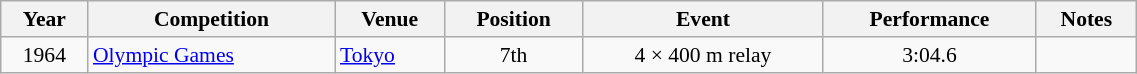<table class="wikitable" width=60% style="font-size:90%; text-align:center;">
<tr>
<th>Year</th>
<th>Competition</th>
<th>Venue</th>
<th>Position</th>
<th>Event</th>
<th>Performance</th>
<th>Notes</th>
</tr>
<tr>
<td>1964</td>
<td align=left><a href='#'>Olympic Games</a></td>
<td align=left> <a href='#'>Tokyo</a></td>
<td>7th</td>
<td>4 × 400 m relay</td>
<td>3:04.6</td>
<td></td>
</tr>
</table>
